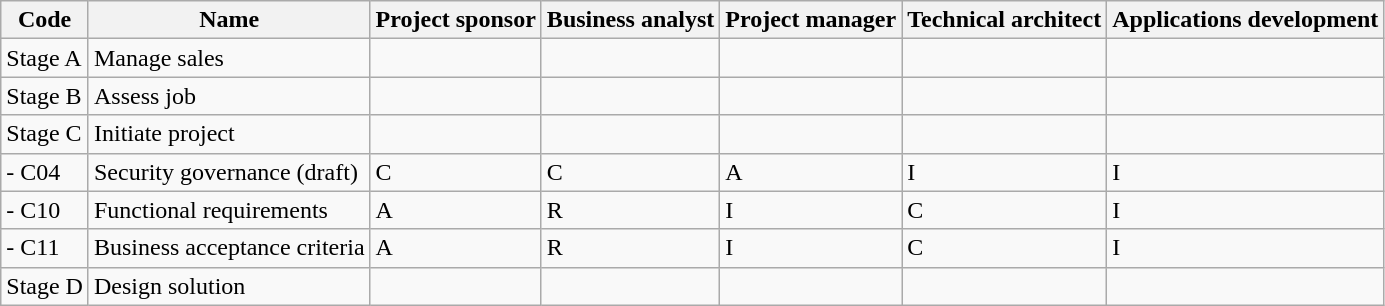<table class="wikitable">
<tr>
<th>Code</th>
<th>Name</th>
<th>Project sponsor</th>
<th>Business analyst</th>
<th>Project manager</th>
<th>Technical architect</th>
<th>Applications development</th>
</tr>
<tr>
<td>Stage A</td>
<td>Manage sales</td>
<td></td>
<td></td>
<td></td>
<td></td>
<td></td>
</tr>
<tr>
<td>Stage B</td>
<td>Assess job</td>
<td></td>
<td></td>
<td></td>
<td></td>
<td></td>
</tr>
<tr>
<td>Stage C</td>
<td>Initiate project</td>
<td></td>
<td></td>
<td></td>
<td></td>
<td></td>
</tr>
<tr>
<td>- C04</td>
<td>Security governance (draft)</td>
<td>C</td>
<td>C</td>
<td>A</td>
<td>I</td>
<td>I</td>
</tr>
<tr>
<td>- C10</td>
<td>Functional requirements</td>
<td>A</td>
<td>R</td>
<td>I</td>
<td>C</td>
<td>I</td>
</tr>
<tr>
<td>- C11</td>
<td>Business acceptance criteria</td>
<td>A</td>
<td>R</td>
<td>I</td>
<td>C</td>
<td>I</td>
</tr>
<tr>
<td>Stage D</td>
<td>Design solution</td>
<td></td>
<td></td>
<td></td>
<td></td>
<td></td>
</tr>
</table>
